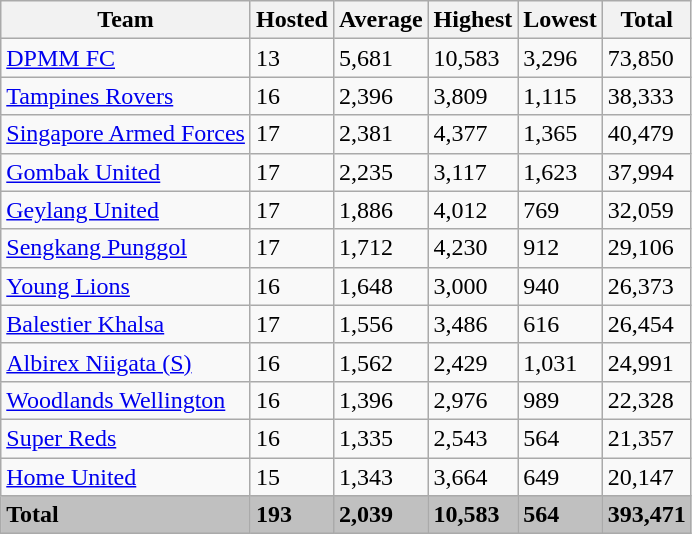<table class="wikitable sortable">
<tr>
<th>Team</th>
<th>Hosted</th>
<th>Average</th>
<th>Highest</th>
<th>Lowest</th>
<th>Total</th>
</tr>
<tr>
<td> <a href='#'>DPMM FC</a></td>
<td>13</td>
<td>5,681</td>
<td>10,583</td>
<td>3,296</td>
<td>73,850</td>
</tr>
<tr>
<td><a href='#'>Tampines Rovers</a></td>
<td>16</td>
<td>2,396</td>
<td>3,809</td>
<td>1,115</td>
<td>38,333</td>
</tr>
<tr>
<td><a href='#'>Singapore Armed Forces</a></td>
<td>17</td>
<td>2,381</td>
<td>4,377</td>
<td>1,365</td>
<td>40,479</td>
</tr>
<tr>
<td><a href='#'>Gombak United</a></td>
<td>17</td>
<td>2,235</td>
<td>3,117</td>
<td>1,623</td>
<td>37,994</td>
</tr>
<tr>
<td><a href='#'>Geylang United</a></td>
<td>17</td>
<td>1,886</td>
<td>4,012</td>
<td>769</td>
<td>32,059</td>
</tr>
<tr>
<td><a href='#'>Sengkang Punggol</a></td>
<td>17</td>
<td>1,712</td>
<td>4,230</td>
<td>912</td>
<td>29,106</td>
</tr>
<tr>
<td> <a href='#'>Young Lions</a></td>
<td>16</td>
<td>1,648</td>
<td>3,000</td>
<td>940</td>
<td>26,373</td>
</tr>
<tr>
<td><a href='#'>Balestier Khalsa</a></td>
<td>17</td>
<td>1,556</td>
<td>3,486</td>
<td>616</td>
<td>26,454</td>
</tr>
<tr>
<td> <a href='#'>Albirex Niigata (S)</a></td>
<td>16</td>
<td>1,562</td>
<td>2,429</td>
<td>1,031</td>
<td>24,991</td>
</tr>
<tr>
<td><a href='#'>Woodlands Wellington</a></td>
<td>16</td>
<td>1,396</td>
<td>2,976</td>
<td>989</td>
<td>22,328</td>
</tr>
<tr>
<td> <a href='#'>Super Reds</a></td>
<td>16</td>
<td>1,335</td>
<td>2,543</td>
<td>564</td>
<td>21,357</td>
</tr>
<tr>
<td><a href='#'>Home United</a></td>
<td>15</td>
<td>1,343</td>
<td>3,664</td>
<td>649</td>
<td>20,147</td>
</tr>
<tr style="background:silver">
<td><strong>Total</strong></td>
<td><strong>193</strong></td>
<td><strong>2,039</strong></td>
<td><strong>10,583</strong></td>
<td><strong>564</strong></td>
<td><strong>393,471</strong></td>
</tr>
</table>
